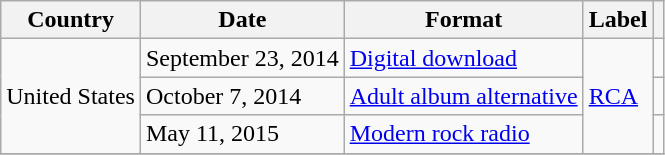<table class="wikitable">
<tr>
<th>Country</th>
<th>Date</th>
<th>Format</th>
<th>Label</th>
<th></th>
</tr>
<tr>
<td rowspan="3">United States</td>
<td>September 23, 2014</td>
<td><a href='#'>Digital download</a></td>
<td rowspan="3"><a href='#'>RCA</a></td>
<td></td>
</tr>
<tr>
<td>October 7, 2014</td>
<td><a href='#'>Adult album alternative</a></td>
<td></td>
</tr>
<tr>
<td>May 11, 2015</td>
<td><a href='#'>Modern rock radio</a></td>
<td></td>
</tr>
<tr>
</tr>
</table>
